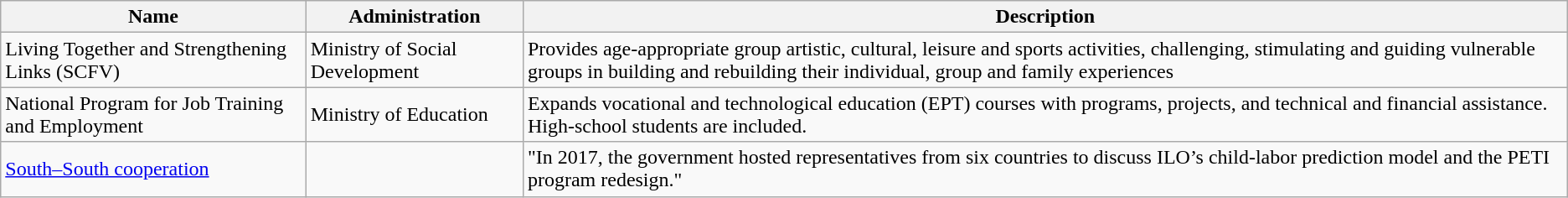<table class="wikitable">
<tr>
<th>Name</th>
<th>Administration</th>
<th>Description</th>
</tr>
<tr>
<td>Living Together and Strengthening Links (SCFV)</td>
<td>Ministry of Social Development</td>
<td>Provides age-appropriate group artistic, cultural, leisure and sports activities, challenging, stimulating and guiding vulnerable groups in building and rebuilding their individual, group and family experiences</td>
</tr>
<tr>
<td>National Program for Job Training and Employment</td>
<td>Ministry of Education</td>
<td>Expands vocational and technological education (EPT) courses with programs, projects, and technical and financial assistance. High-school students are included.</td>
</tr>
<tr>
<td><a href='#'>South–South cooperation</a></td>
<td></td>
<td>"In 2017, the government hosted representatives from six countries to discuss ILO’s child-labor prediction model and the PETI program redesign."</td>
</tr>
</table>
